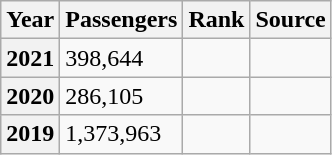<table class="wikitable sortable">
<tr>
<th>Year</th>
<th>Passengers</th>
<th>Rank</th>
<th>Source</th>
</tr>
<tr>
<th>2021</th>
<td>398,644 </td>
<td></td>
<td></td>
</tr>
<tr>
<th>2020</th>
<td>286,105 </td>
<td></td>
<td></td>
</tr>
<tr>
<th>2019</th>
<td>1,373,963</td>
<td></td>
<td></td>
</tr>
</table>
